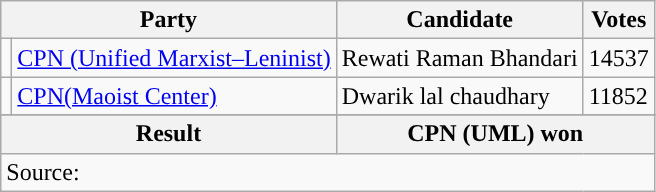<table class="wikitable">
<tr>
<th colspan="2">Party</th>
<th>Candidate</th>
<th>Votes</th>
</tr>
<tr>
<td style="background-color:"></td>
<td><a href='#'>CPN (Unified Marxist–Leninist)</a></td>
<td>Rewati Raman Bhandari</td>
<td>14537</td>
</tr>
<tr>
<td style="background-color:"></td>
<td><a href='#'>CPN(Maoist Center)</a></td>
<td>Dwarik lal chaudhary</td>
<td>11852</td>
</tr>
<tr>
</tr>
<tr>
<th colspan="2">Result</th>
<th colspan="2">CPN (UML) won</th>
</tr>
<tr>
<td colspan="4">Source: </td>
</tr>
</table>
